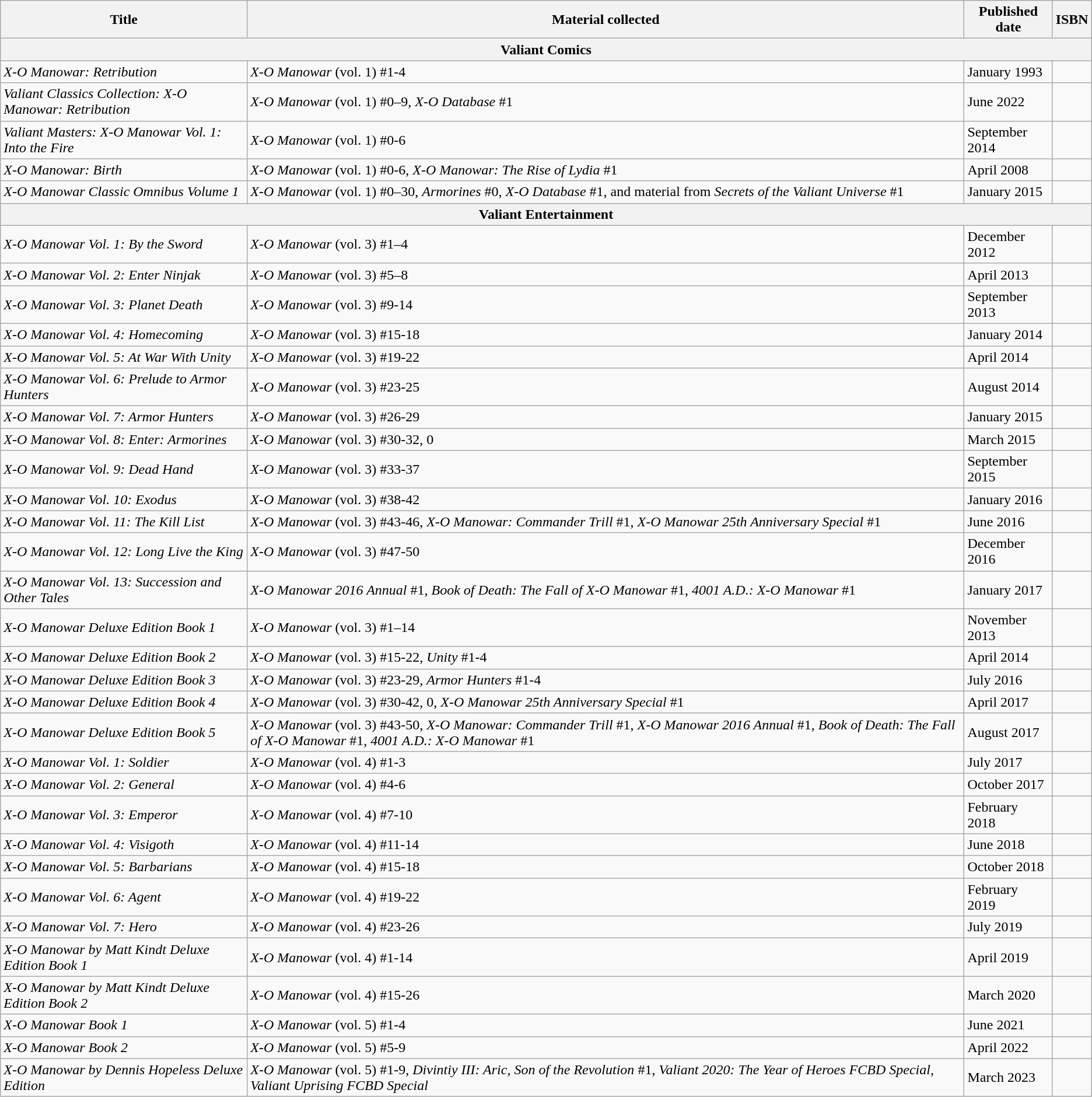<table class="wikitable">
<tr>
<th>Title</th>
<th>Material collected</th>
<th>Published date</th>
<th>ISBN</th>
</tr>
<tr>
<th colspan="4">Valiant Comics</th>
</tr>
<tr>
<td><em>X-O Manowar: Retribution</em></td>
<td><em>X-O Manowar</em> (vol. 1) #1-4</td>
<td>January 1993</td>
<td></td>
</tr>
<tr>
<td><em>Valiant Classics Collection: X-O Manowar: Retribution</em></td>
<td><em>X-O Manowar</em> (vol. 1) #0–9, <em>X-O Database</em> #1</td>
<td>June 2022</td>
<td></td>
</tr>
<tr>
<td><em>Valiant Masters: X-O Manowar Vol. 1: Into the Fire</em></td>
<td><em>X-O Manowar</em> (vol. 1) #0-6</td>
<td>September 2014</td>
<td></td>
</tr>
<tr>
<td><em>X-O Manowar: Birth</em></td>
<td><em>X-O Manowar</em> (vol. 1) #0-6, <em>X-O Manowar: The Rise of Lydia</em> #1</td>
<td>April 2008</td>
<td></td>
</tr>
<tr>
<td><em>X-O Manowar Classic Omnibus Volume 1</em></td>
<td><em>X-O Manowar</em> (vol. 1) #0–30, <em>Armorines</em> #0, <em>X-O Database</em> #1, and material from <em>Secrets of the Valiant Universe</em> #1</td>
<td>January 2015</td>
<td></td>
</tr>
<tr>
<th colspan="4">Valiant Entertainment</th>
</tr>
<tr>
<td><em>X-O Manowar Vol. 1: By the Sword</em></td>
<td><em>X-O Manowar</em> (vol. 3) #1–4</td>
<td>December 2012</td>
<td></td>
</tr>
<tr>
<td><em>X-O Manowar Vol. 2: Enter Ninjak</em></td>
<td><em>X-O Manowar</em> (vol. 3) #5–8</td>
<td>April 2013</td>
<td></td>
</tr>
<tr>
<td><em>X-O Manowar Vol. 3: Planet Death</em></td>
<td><em>X-O Manowar</em> (vol. 3) #9-14</td>
<td>September 2013</td>
<td></td>
</tr>
<tr>
<td><em>X-O Manowar Vol. 4: Homecoming</em></td>
<td><em>X-O Manowar</em> (vol. 3) #15-18</td>
<td>January 2014</td>
<td></td>
</tr>
<tr>
<td><em>X-O Manowar Vol. 5: At War With Unity</em></td>
<td><em>X-O Manowar</em> (vol. 3) #19-22</td>
<td>April 2014</td>
<td></td>
</tr>
<tr>
<td><em>X-O Manowar Vol. 6: Prelude to Armor Hunters</em></td>
<td><em>X-O Manowar</em> (vol. 3) #23-25</td>
<td>August 2014</td>
<td></td>
</tr>
<tr>
<td><em>X-O Manowar Vol. 7: Armor Hunters</em></td>
<td><em>X-O Manowar</em> (vol. 3) #26-29</td>
<td>January 2015</td>
<td></td>
</tr>
<tr>
<td><em>X-O Manowar Vol. 8: Enter: Armorines</em></td>
<td><em>X-O Manowar</em> (vol. 3) #30-32, 0</td>
<td>March 2015</td>
<td></td>
</tr>
<tr>
<td><em>X-O Manowar Vol. 9: Dead Hand</em></td>
<td><em>X-O Manowar</em> (vol. 3) #33-37</td>
<td>September 2015</td>
<td></td>
</tr>
<tr>
<td><em>X-O Manowar Vol. 10: Exodus</em></td>
<td><em>X-O Manowar</em> (vol. 3) #38-42</td>
<td>January 2016</td>
<td></td>
</tr>
<tr>
<td><em>X-O Manowar Vol. 11: The Kill List</em></td>
<td><em>X-O Manowar</em> (vol. 3) #43-46, <em>X-O Manowar: Commander Trill</em> #1, <em>X-O Manowar 25th Anniversary Special</em> #1</td>
<td>June 2016</td>
<td></td>
</tr>
<tr>
<td><em>X-O Manowar Vol. 12: Long Live the King</em></td>
<td><em>X-O Manowar</em> (vol. 3) #47-50</td>
<td>December 2016</td>
<td></td>
</tr>
<tr>
<td><em>X-O Manowar Vol. 13: Succession and Other Tales</em></td>
<td><em>X-O Manowar 2016 Annual</em> #1, <em>Book of Death: The Fall of X-O Manowar</em> #1, <em>4001 A.D.: X-O Manowar</em> #1</td>
<td>January 2017</td>
<td></td>
</tr>
<tr>
<td><em>X-O Manowar Deluxe Edition Book 1</em></td>
<td><em>X-O Manowar</em> (vol. 3) #1–14</td>
<td>November 2013</td>
<td></td>
</tr>
<tr>
<td><em>X-O Manowar Deluxe Edition Book 2</em></td>
<td><em>X-O Manowar</em> (vol. 3) #15-22, <em>Unity</em> #1-4</td>
<td>April 2014</td>
<td></td>
</tr>
<tr>
<td><em>X-O Manowar Deluxe Edition Book 3</em></td>
<td><em>X-O Manowar</em> (vol. 3) #23-29, <em>Armor Hunters</em> #1-4</td>
<td>July 2016</td>
<td></td>
</tr>
<tr>
<td><em>X-O Manowar Deluxe Edition Book 4</em></td>
<td><em>X-O Manowar</em> (vol. 3) #30-42, 0, <em>X-O Manowar 25th Anniversary Special</em> #1</td>
<td>April 2017</td>
<td></td>
</tr>
<tr>
<td><em>X-O Manowar Deluxe Edition Book 5</em></td>
<td><em>X-O Manowar</em> (vol. 3) #43-50, <em>X-O Manowar: Commander Trill</em> #1, <em>X-O Manowar 2016 Annual</em> #1, <em>Book of Death: The Fall of X-O Manowar</em> #1, <em>4001 A.D.: X-O Manowar</em> #1</td>
<td>August 2017</td>
<td></td>
</tr>
<tr>
<td><em>X-O Manowar Vol. 1: Soldier</em></td>
<td><em>X-O Manowar</em> (vol. 4) #1-3</td>
<td>July 2017</td>
<td></td>
</tr>
<tr>
<td><em>X-O Manowar Vol. 2: General</em></td>
<td><em>X-O Manowar</em> (vol. 4) #4-6</td>
<td>October 2017</td>
<td></td>
</tr>
<tr>
<td><em>X-O Manowar Vol. 3: Emperor</em></td>
<td><em>X-O Manowar</em> (vol. 4) #7-10</td>
<td>February 2018</td>
<td></td>
</tr>
<tr>
<td><em>X-O Manowar Vol. 4: Visigoth</em></td>
<td><em>X-O Manowar</em> (vol. 4) #11-14</td>
<td>June 2018</td>
<td></td>
</tr>
<tr>
<td><em>X-O Manowar Vol. 5: Barbarians</em></td>
<td><em>X-O Manowar</em> (vol. 4) #15-18</td>
<td>October 2018</td>
<td></td>
</tr>
<tr>
<td><em>X-O Manowar Vol. 6: Agent</em></td>
<td><em>X-O Manowar</em> (vol. 4) #19-22</td>
<td>February 2019</td>
<td></td>
</tr>
<tr>
<td><em>X-O Manowar Vol. 7: Hero</em></td>
<td><em>X-O Manowar</em> (vol. 4) #23-26</td>
<td>July 2019</td>
<td></td>
</tr>
<tr>
<td><em>X-O Manowar by Matt Kindt Deluxe Edition Book 1</em></td>
<td><em>X-O Manowar</em> (vol. 4) #1-14</td>
<td>April 2019</td>
<td></td>
</tr>
<tr>
<td><em>X-O Manowar by Matt Kindt Deluxe Edition Book 2</em></td>
<td><em>X-O Manowar</em> (vol. 4) #15-26</td>
<td>March 2020</td>
<td></td>
</tr>
<tr>
<td><em>X-O Manowar Book 1</em></td>
<td><em>X-O Manowar</em> (vol. 5) #1-4</td>
<td>June 2021</td>
<td></td>
</tr>
<tr>
<td><em>X-O Manowar Book 2</em></td>
<td><em>X-O Manowar</em> (vol. 5) #5-9</td>
<td>April 2022</td>
<td></td>
</tr>
<tr>
<td><em>X-O Manowar by Dennis Hopeless Deluxe Edition</em></td>
<td><em>X-O Manowar</em> (vol. 5) #1-9, <em>Divintiy III: Aric, Son of the Revolution</em> #1, <em>Valiant 2020: The Year of Heroes FCBD Special</em>, <em>Valiant Uprising FCBD Special</em></td>
<td>March 2023</td>
<td></td>
</tr>
</table>
